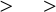<table cellpadding="5">
<tr>
<td> > </td>
<td> > </td>
<td></td>
</tr>
</table>
